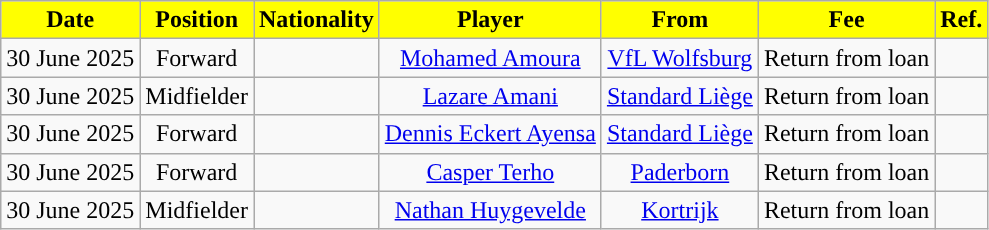<table class="wikitable" style="text-align:center;">
<tr>
<th style="background:#FFFF00; color:#000000; ">Date</th>
<th style="background:#FFFF00; color:#000000; ">Position</th>
<th style="background:#FFFF00; color:#000000; ">Nationality</th>
<th style="background:#FFFF00; color:#000000; ">Player</th>
<th style="background:#FFFF00; color:#000000; ">From</th>
<th style="background:#FFFF00; color:#000000; ">Fee</th>
<th style="background:#FFFF00; color:#000000; ">Ref.</th>
</tr>
<tr>
<td>30 June 2025</td>
<td>Forward</td>
<td></td>
<td><a href='#'>Mohamed Amoura</a></td>
<td> <a href='#'>VfL Wolfsburg</a></td>
<td>Return from loan</td>
<td></td>
</tr>
<tr>
<td>30 June 2025</td>
<td>Midfielder</td>
<td></td>
<td><a href='#'>Lazare Amani</a></td>
<td> <a href='#'>Standard Liège</a></td>
<td>Return from loan</td>
<td></td>
</tr>
<tr>
<td>30 June 2025</td>
<td>Forward</td>
<td></td>
<td><a href='#'>Dennis Eckert Ayensa</a></td>
<td> <a href='#'>Standard Liège</a></td>
<td>Return from loan</td>
<td></td>
</tr>
<tr>
<td>30 June 2025</td>
<td>Forward</td>
<td></td>
<td><a href='#'>Casper Terho</a></td>
<td> <a href='#'>Paderborn</a></td>
<td>Return from loan</td>
<td></td>
</tr>
<tr>
<td>30 June 2025</td>
<td>Midfielder</td>
<td></td>
<td><a href='#'>Nathan Huygevelde</a></td>
<td> <a href='#'>Kortrijk</a></td>
<td>Return from loan</td>
<td></td>
</tr>
</table>
